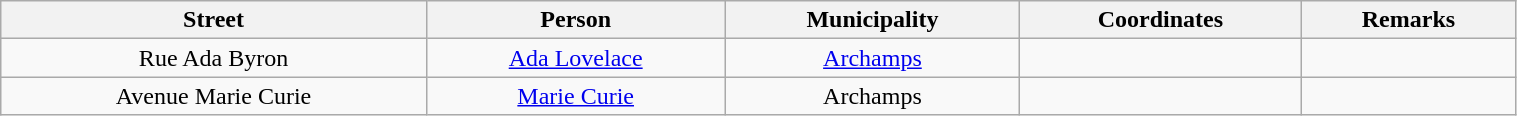<table class="wikitable sortable" style="text-align:center; width:80%;">
<tr>
<th>Street</th>
<th>Person</th>
<th>Municipality</th>
<th>Coordinates</th>
<th>Remarks</th>
</tr>
<tr>
<td>Rue Ada Byron</td>
<td><a href='#'>Ada Lovelace</a></td>
<td><a href='#'>Archamps</a></td>
<td></td>
<td></td>
</tr>
<tr>
<td>Avenue Marie Curie</td>
<td><a href='#'>Marie Curie</a></td>
<td>Archamps</td>
<td></td>
<td></td>
</tr>
</table>
